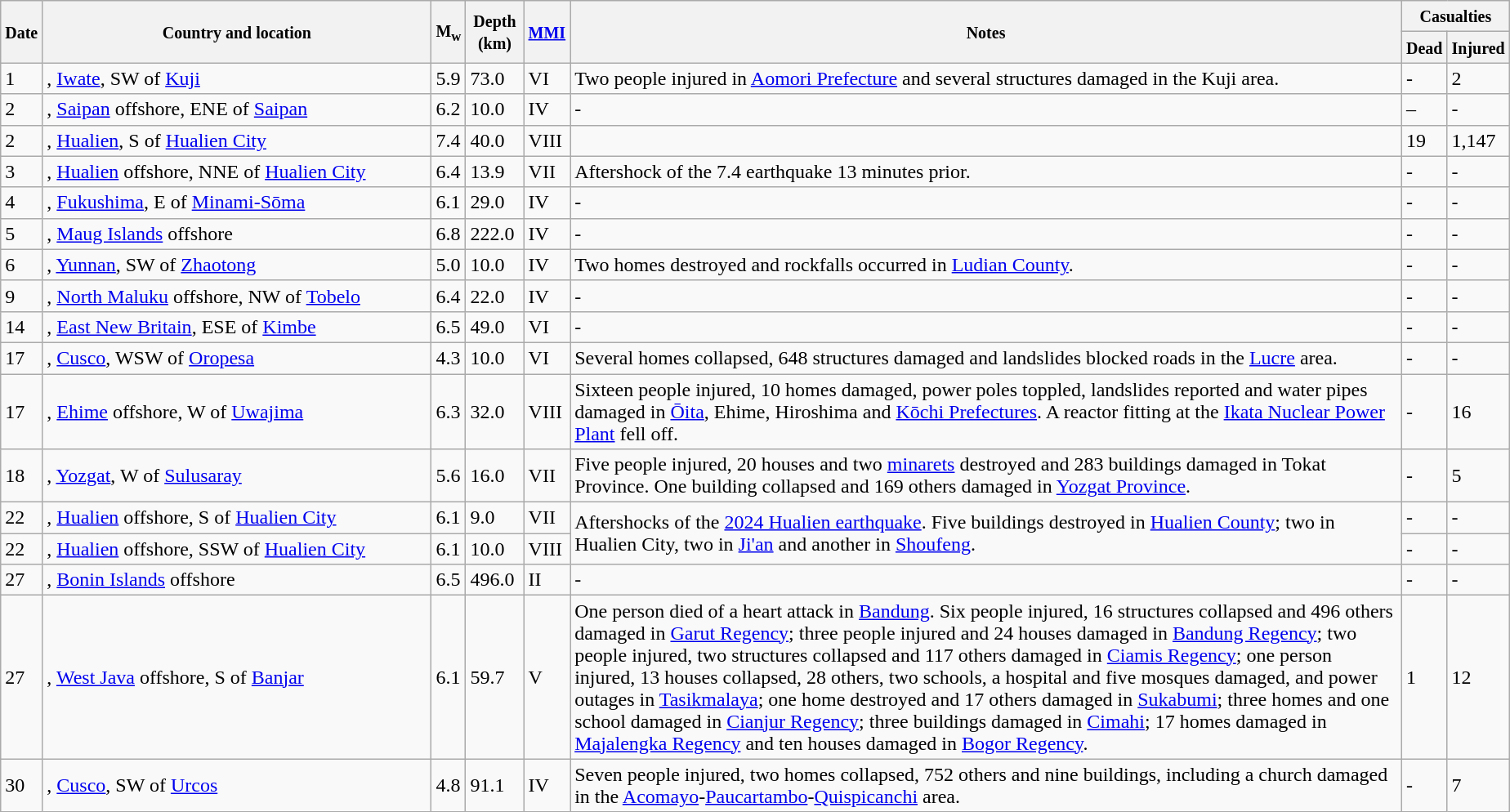<table class="wikitable sortable" style="border:1px black; margin-left:1em;">
<tr>
<th rowspan="2"><small>Date</small></th>
<th rowspan="2" style="width: 310px"><small>Country and location</small></th>
<th rowspan="2"><small>M<sub>w</sub></small></th>
<th rowspan="2"><small>Depth (km)</small></th>
<th rowspan="2"><small><a href='#'>MMI</a></small></th>
<th rowspan="2" class="unsortable"><small>Notes</small></th>
<th colspan="2"><small>Casualties</small></th>
</tr>
<tr>
<th><small>Dead</small></th>
<th><small>Injured</small></th>
</tr>
<tr>
<td>1</td>
<td>, <a href='#'>Iwate</a>,  SW of <a href='#'>Kuji</a></td>
<td>5.9</td>
<td>73.0</td>
<td>VI</td>
<td>Two people injured in <a href='#'>Aomori Prefecture</a> and several structures damaged in the Kuji area.</td>
<td>-</td>
<td>2</td>
</tr>
<tr>
<td>2</td>
<td>, <a href='#'>Saipan</a> offshore,  ENE of <a href='#'>Saipan</a></td>
<td>6.2</td>
<td>10.0</td>
<td>IV</td>
<td>-</td>
<td>–</td>
<td>-</td>
</tr>
<tr>
<td>2</td>
<td>, <a href='#'>Hualien</a>,  S of <a href='#'>Hualien City</a></td>
<td>7.4</td>
<td>40.0</td>
<td>VIII</td>
<td></td>
<td>19</td>
<td>1,147</td>
</tr>
<tr>
<td>3</td>
<td>, <a href='#'>Hualien</a> offshore,  NNE of <a href='#'>Hualien City</a></td>
<td>6.4</td>
<td>13.9</td>
<td>VII</td>
<td>Aftershock of the 7.4 earthquake 13 minutes prior.</td>
<td>-</td>
<td>-</td>
</tr>
<tr>
<td>4</td>
<td>, <a href='#'>Fukushima</a>,  E of <a href='#'>Minami-Sōma</a></td>
<td>6.1</td>
<td>29.0</td>
<td>IV</td>
<td>-</td>
<td>-</td>
<td>-</td>
</tr>
<tr>
<td>5</td>
<td>, <a href='#'>Maug Islands</a> offshore</td>
<td>6.8</td>
<td>222.0</td>
<td>IV</td>
<td>-</td>
<td>-</td>
<td>-</td>
</tr>
<tr>
<td>6</td>
<td>, <a href='#'>Yunnan</a>,  SW of <a href='#'>Zhaotong</a></td>
<td>5.0</td>
<td>10.0</td>
<td>IV</td>
<td>Two homes destroyed and rockfalls occurred in <a href='#'>Ludian County</a>.</td>
<td>-</td>
<td>-</td>
</tr>
<tr>
<td>9</td>
<td>, <a href='#'>North Maluku</a> offshore,  NW of <a href='#'>Tobelo</a></td>
<td>6.4</td>
<td>22.0</td>
<td>IV</td>
<td>-</td>
<td>-</td>
<td>-</td>
</tr>
<tr>
<td>14</td>
<td>, <a href='#'>East New Britain</a>,  ESE of <a href='#'>Kimbe</a></td>
<td>6.5</td>
<td>49.0</td>
<td>VI</td>
<td>-</td>
<td>-</td>
<td>-</td>
</tr>
<tr>
<td>17</td>
<td>, <a href='#'>Cusco</a>,  WSW of <a href='#'>Oropesa</a></td>
<td>4.3</td>
<td>10.0</td>
<td>VI</td>
<td>Several homes collapsed, 648 structures damaged and landslides blocked roads in the <a href='#'>Lucre</a> area.</td>
<td>-</td>
<td>-</td>
</tr>
<tr>
<td>17</td>
<td>, <a href='#'>Ehime</a> offshore,  W of <a href='#'>Uwajima</a></td>
<td>6.3</td>
<td>32.0</td>
<td>VIII</td>
<td>Sixteen people injured, 10 homes damaged, power poles toppled, landslides reported and water pipes damaged in <a href='#'>Ōita</a>, Ehime, Hiroshima and <a href='#'>Kōchi Prefectures</a>. A reactor fitting at the <a href='#'>Ikata Nuclear Power Plant</a> fell off.</td>
<td>-</td>
<td>16</td>
</tr>
<tr>
<td>18</td>
<td>, <a href='#'>Yozgat</a>,  W of <a href='#'>Sulusaray</a></td>
<td>5.6</td>
<td>16.0</td>
<td>VII</td>
<td>Five people injured, 20 houses and two <a href='#'>minarets</a> destroyed and 283 buildings damaged in Tokat Province. One building collapsed and 169 others damaged in <a href='#'>Yozgat Province</a>.</td>
<td>-</td>
<td>5</td>
</tr>
<tr>
<td>22</td>
<td>, <a href='#'>Hualien</a> offshore,  S of <a href='#'>Hualien City</a></td>
<td>6.1</td>
<td>9.0</td>
<td>VII</td>
<td rowspan="2">Aftershocks of the <a href='#'>2024 Hualien earthquake</a>. Five buildings destroyed in <a href='#'>Hualien County</a>; two in Hualien City, two in <a href='#'>Ji'an</a> and another in <a href='#'>Shoufeng</a>.</td>
<td>-</td>
<td>-</td>
</tr>
<tr>
<td>22</td>
<td>, <a href='#'>Hualien</a> offshore,  SSW of <a href='#'>Hualien City</a></td>
<td>6.1</td>
<td>10.0</td>
<td>VIII</td>
<td>-</td>
<td>-</td>
</tr>
<tr>
<td>27</td>
<td>, <a href='#'>Bonin Islands</a> offshore</td>
<td>6.5</td>
<td>496.0</td>
<td>II</td>
<td>-</td>
<td>-</td>
<td>-</td>
</tr>
<tr>
<td>27</td>
<td>, <a href='#'>West Java</a> offshore,  S of <a href='#'>Banjar</a></td>
<td>6.1</td>
<td>59.7</td>
<td>V</td>
<td>One person died of a heart attack in <a href='#'>Bandung</a>. Six people injured, 16 structures collapsed and 496 others damaged in <a href='#'>Garut Regency</a>; three people injured and 24 houses damaged in <a href='#'>Bandung Regency</a>; two people injured, two structures collapsed and 117 others damaged in <a href='#'>Ciamis Regency</a>; one person injured, 13 houses collapsed, 28 others, two schools, a hospital and five mosques damaged, and power outages in <a href='#'>Tasikmalaya</a>; one home destroyed and 17 others damaged in <a href='#'>Sukabumi</a>; three homes and one school damaged in <a href='#'>Cianjur Regency</a>; three buildings damaged in <a href='#'>Cimahi</a>; 17 homes damaged in <a href='#'>Majalengka Regency</a> and ten houses damaged in <a href='#'>Bogor Regency</a>.</td>
<td>1</td>
<td>12</td>
</tr>
<tr>
<td>30</td>
<td>, <a href='#'>Cusco</a>,  SW of <a href='#'>Urcos</a></td>
<td>4.8</td>
<td>91.1</td>
<td>IV</td>
<td>Seven people injured, two homes collapsed, 752 others and nine buildings, including a church damaged in the <a href='#'>Acomayo</a>-<a href='#'>Paucartambo</a>-<a href='#'>Quispicanchi</a> area.</td>
<td>-</td>
<td>7</td>
</tr>
<tr>
</tr>
</table>
